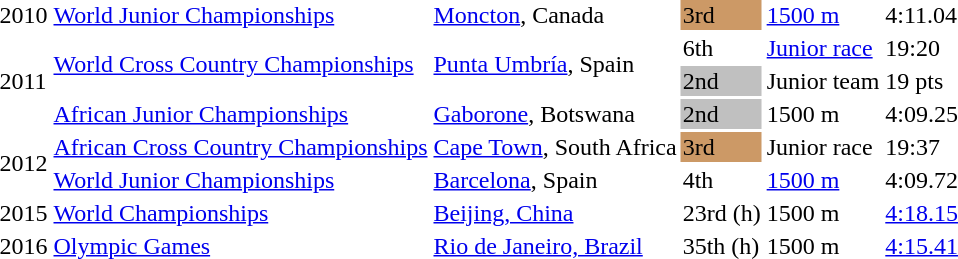<table>
<tr>
<td>2010</td>
<td><a href='#'>World Junior Championships</a></td>
<td><a href='#'>Moncton</a>, Canada</td>
<td bgcolor=cc9966>3rd</td>
<td><a href='#'>1500 m</a></td>
<td>4:11.04</td>
</tr>
<tr>
<td rowspan=3>2011</td>
<td rowspan=2><a href='#'>World Cross Country Championships</a></td>
<td rowspan=2><a href='#'>Punta Umbría</a>, Spain</td>
<td>6th</td>
<td><a href='#'>Junior race</a></td>
<td>19:20</td>
</tr>
<tr>
<td bgcolor=silver>2nd</td>
<td>Junior team</td>
<td>19 pts</td>
</tr>
<tr>
<td><a href='#'>African Junior Championships</a></td>
<td><a href='#'>Gaborone</a>, Botswana</td>
<td bgcolor=silver>2nd</td>
<td>1500 m</td>
<td>4:09.25</td>
</tr>
<tr>
<td rowspan=2>2012</td>
<td><a href='#'>African Cross Country Championships</a></td>
<td><a href='#'>Cape Town</a>, South Africa</td>
<td bgcolor=cc9966>3rd</td>
<td>Junior race</td>
<td>19:37</td>
</tr>
<tr>
<td><a href='#'>World Junior Championships</a></td>
<td><a href='#'>Barcelona</a>, Spain</td>
<td>4th</td>
<td><a href='#'>1500 m</a></td>
<td>4:09.72</td>
</tr>
<tr>
<td>2015</td>
<td><a href='#'>World Championships</a></td>
<td><a href='#'>Beijing, China</a></td>
<td>23rd (h)</td>
<td>1500 m</td>
<td><a href='#'>4:18.15</a></td>
</tr>
<tr>
<td>2016</td>
<td><a href='#'>Olympic Games</a></td>
<td><a href='#'>Rio de Janeiro, Brazil</a></td>
<td>35th (h)</td>
<td>1500 m</td>
<td><a href='#'>4:15.41</a></td>
</tr>
</table>
